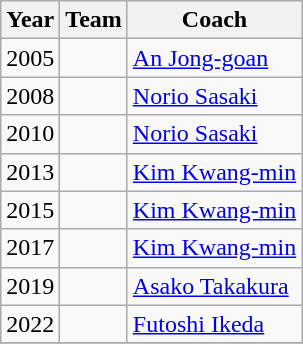<table class="wikitable">
<tr>
<th>Year</th>
<th>Team</th>
<th>Coach</th>
</tr>
<tr>
<td>2005</td>
<td></td>
<td> <a href='#'>An Jong-goan</a></td>
</tr>
<tr>
<td>2008</td>
<td></td>
<td> <a href='#'>Norio Sasaki</a></td>
</tr>
<tr>
<td>2010</td>
<td></td>
<td> <a href='#'>Norio Sasaki</a></td>
</tr>
<tr>
<td>2013</td>
<td></td>
<td> <a href='#'>Kim Kwang-min</a></td>
</tr>
<tr>
<td>2015</td>
<td></td>
<td> <a href='#'>Kim Kwang-min</a></td>
</tr>
<tr>
<td>2017</td>
<td></td>
<td> <a href='#'>Kim Kwang-min</a></td>
</tr>
<tr>
<td>2019</td>
<td></td>
<td> <a href='#'>Asako Takakura</a></td>
</tr>
<tr>
<td>2022</td>
<td></td>
<td> <a href='#'>Futoshi Ikeda</a></td>
</tr>
<tr>
</tr>
</table>
